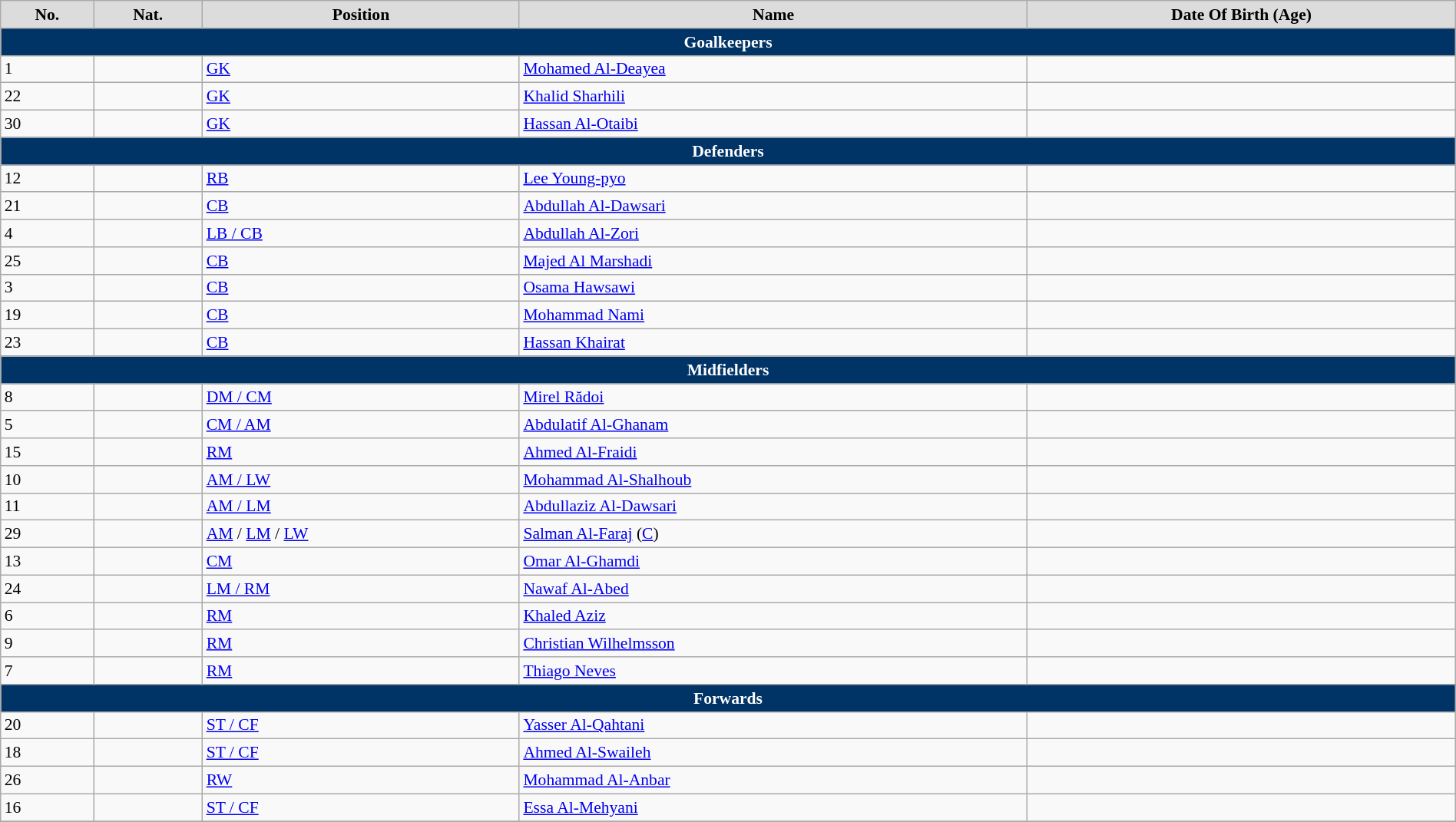<table class="wikitable"  style="text-align:left; font-size:90%; width:100%;">
<tr>
<th style="background:#dcdcdc; color:black; text-align:center;">No.</th>
<th style="background:#dcdcdc; color:black; text-align:center;">Nat.</th>
<th style="background:#dcdcdc; color:black; text-align:center;">Position</th>
<th style="background:#dcdcdc; color:black; text-align:center;">Name</th>
<th style="background:#dcdcdc; color:black; text-align:center;">Date Of Birth (Age)</th>
</tr>
<tr>
<th colspan=10 style="background:#003366; color:white; text-align:center;">Goalkeepers</th>
</tr>
<tr>
<td>1</td>
<td></td>
<td><a href='#'>GK</a></td>
<td><a href='#'>Mohamed Al-Deayea</a></td>
<td></td>
</tr>
<tr>
<td>22</td>
<td></td>
<td><a href='#'>GK</a></td>
<td><a href='#'>Khalid Sharhili</a></td>
<td></td>
</tr>
<tr>
<td>30</td>
<td></td>
<td><a href='#'>GK</a></td>
<td><a href='#'>Hassan Al-Otaibi</a></td>
<td></td>
</tr>
<tr>
<th colspan=10 style="background:#003366; color:white; text-align:center;">Defenders</th>
</tr>
<tr>
<td>12</td>
<td></td>
<td><a href='#'>RB</a></td>
<td><a href='#'>Lee Young-pyo</a></td>
<td></td>
</tr>
<tr>
<td>21</td>
<td></td>
<td><a href='#'>CB</a></td>
<td><a href='#'>Abdullah Al-Dawsari</a></td>
<td></td>
</tr>
<tr>
<td>4</td>
<td></td>
<td><a href='#'>LB / CB</a></td>
<td><a href='#'>Abdullah Al-Zori</a></td>
<td></td>
</tr>
<tr>
<td>25</td>
<td></td>
<td><a href='#'>CB</a></td>
<td><a href='#'>Majed Al Marshadi</a></td>
<td></td>
</tr>
<tr>
<td>3</td>
<td></td>
<td><a href='#'>CB</a></td>
<td><a href='#'>Osama Hawsawi</a></td>
<td></td>
</tr>
<tr>
<td>19</td>
<td></td>
<td><a href='#'>CB</a></td>
<td><a href='#'>Mohammad Nami</a></td>
<td></td>
</tr>
<tr>
<td>23</td>
<td></td>
<td><a href='#'>CB</a></td>
<td><a href='#'>Hassan Khairat</a></td>
<td></td>
</tr>
<tr>
<th colspan=10 style="background:#003366; color:white; text-align:center;">Midfielders</th>
</tr>
<tr>
<td>8</td>
<td></td>
<td><a href='#'>DM / CM</a></td>
<td><a href='#'>Mirel Rădoi</a></td>
<td></td>
</tr>
<tr>
<td>5</td>
<td></td>
<td><a href='#'>CM / AM</a></td>
<td><a href='#'>Abdulatif Al-Ghanam</a></td>
<td></td>
</tr>
<tr>
<td>15</td>
<td></td>
<td><a href='#'>RM</a></td>
<td><a href='#'>Ahmed Al-Fraidi</a></td>
<td></td>
</tr>
<tr>
<td>10</td>
<td></td>
<td><a href='#'>AM / LW</a></td>
<td><a href='#'>Mohammad Al-Shalhoub</a></td>
<td></td>
</tr>
<tr>
<td>11</td>
<td></td>
<td><a href='#'>AM / LM</a></td>
<td><a href='#'>Abdullaziz Al-Dawsari</a></td>
<td></td>
</tr>
<tr>
<td>29</td>
<td></td>
<td><a href='#'>AM</a> / <a href='#'>LM</a> / <a href='#'>LW</a></td>
<td><a href='#'>Salman Al-Faraj</a> (<a href='#'>C</a>)</td>
<td></td>
</tr>
<tr>
<td>13</td>
<td></td>
<td><a href='#'>CM</a></td>
<td><a href='#'>Omar Al-Ghamdi</a></td>
<td></td>
</tr>
<tr>
<td>24</td>
<td></td>
<td><a href='#'>LM / RM</a></td>
<td><a href='#'>Nawaf Al-Abed</a></td>
<td></td>
</tr>
<tr>
<td>6</td>
<td></td>
<td><a href='#'>RM</a></td>
<td><a href='#'>Khaled Aziz</a></td>
<td></td>
</tr>
<tr>
<td>9</td>
<td></td>
<td><a href='#'>RM</a></td>
<td><a href='#'>Christian Wilhelmsson</a></td>
<td></td>
</tr>
<tr>
<td>7</td>
<td></td>
<td><a href='#'>RM</a></td>
<td><a href='#'>Thiago Neves</a></td>
<td></td>
</tr>
<tr>
<th colspan=10 style="background:#003366; color:white; text-align:center;">Forwards</th>
</tr>
<tr>
<td>20</td>
<td></td>
<td><a href='#'>ST / CF</a></td>
<td><a href='#'>Yasser Al-Qahtani</a></td>
<td></td>
</tr>
<tr>
<td>18</td>
<td></td>
<td><a href='#'>ST / CF</a></td>
<td><a href='#'>Ahmed Al-Swaileh</a></td>
<td></td>
</tr>
<tr>
<td>26</td>
<td></td>
<td><a href='#'>RW</a></td>
<td><a href='#'>Mohammad Al-Anbar</a></td>
<td></td>
</tr>
<tr>
<td>16</td>
<td></td>
<td><a href='#'>ST / CF</a></td>
<td><a href='#'>Essa Al-Mehyani</a></td>
<td></td>
</tr>
<tr>
</tr>
</table>
